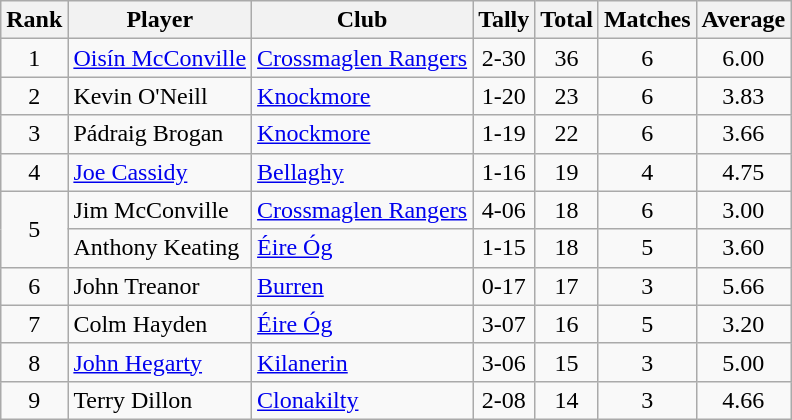<table class="wikitable">
<tr>
<th>Rank</th>
<th>Player</th>
<th>Club</th>
<th>Tally</th>
<th>Total</th>
<th>Matches</th>
<th>Average</th>
</tr>
<tr>
<td rowspan="1" style="text-align:center;">1</td>
<td><a href='#'>Oisín McConville</a></td>
<td><a href='#'>Crossmaglen Rangers</a></td>
<td align=center>2-30</td>
<td align=center>36</td>
<td align=center>6</td>
<td align=center>6.00</td>
</tr>
<tr>
<td rowspan="1" style="text-align:center;">2</td>
<td>Kevin O'Neill</td>
<td><a href='#'>Knockmore</a></td>
<td align=center>1-20</td>
<td align=center>23</td>
<td align=center>6</td>
<td align=center>3.83</td>
</tr>
<tr>
<td rowspan="1" style="text-align:center;">3</td>
<td>Pádraig Brogan</td>
<td><a href='#'>Knockmore</a></td>
<td align=center>1-19</td>
<td align=center>22</td>
<td align=center>6</td>
<td align=center>3.66</td>
</tr>
<tr>
<td rowspan="1" style="text-align:center;">4</td>
<td><a href='#'>Joe Cassidy</a></td>
<td><a href='#'>Bellaghy</a></td>
<td align=center>1-16</td>
<td align=center>19</td>
<td align=center>4</td>
<td align=center>4.75</td>
</tr>
<tr>
<td rowspan="2" style="text-align:center;">5</td>
<td>Jim McConville</td>
<td><a href='#'>Crossmaglen Rangers</a></td>
<td align=center>4-06</td>
<td align=center>18</td>
<td align=center>6</td>
<td align=center>3.00</td>
</tr>
<tr>
<td>Anthony Keating</td>
<td><a href='#'>Éire Óg</a></td>
<td align=center>1-15</td>
<td align=center>18</td>
<td align=center>5</td>
<td align=center>3.60</td>
</tr>
<tr>
<td rowspan="1" style="text-align:center;">6</td>
<td>John Treanor</td>
<td><a href='#'>Burren</a></td>
<td align=center>0-17</td>
<td align=center>17</td>
<td align=center>3</td>
<td align=center>5.66</td>
</tr>
<tr>
<td rowspan="1" style="text-align:center;">7</td>
<td>Colm Hayden</td>
<td><a href='#'>Éire Óg</a></td>
<td align=center>3-07</td>
<td align=center>16</td>
<td align=center>5</td>
<td align=center>3.20</td>
</tr>
<tr>
<td rowspan="1" style="text-align:center;">8</td>
<td><a href='#'>John Hegarty</a></td>
<td><a href='#'>Kilanerin</a></td>
<td align=center>3-06</td>
<td align=center>15</td>
<td align=center>3</td>
<td align=center>5.00</td>
</tr>
<tr>
<td rowspan="1" style="text-align:center;">9</td>
<td>Terry Dillon</td>
<td><a href='#'>Clonakilty</a></td>
<td align=center>2-08</td>
<td align=center>14</td>
<td align=center>3</td>
<td align=center>4.66</td>
</tr>
</table>
